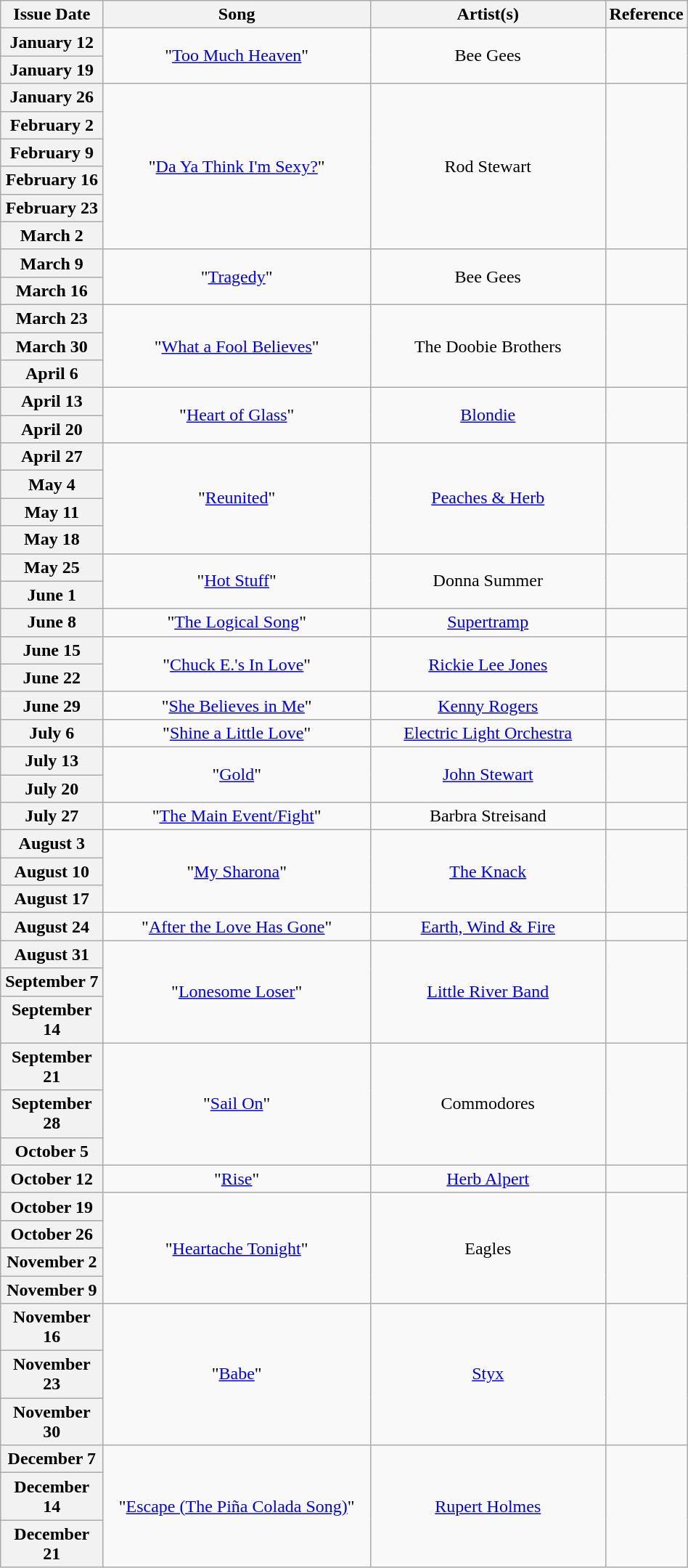<table class="wikitable plainrowheaders" style="text-align: center" width="50%">
<tr>
<th width=15%>Issue Date</th>
<th width=40%>Song</th>
<th width=35%>Artist(s)</th>
<th width=10%>Reference</th>
</tr>
<tr>
<th scope="row">January 12</th>
<td rowspan="2">"<a href='#'>Too Much Heaven</a>"</td>
<td rowspan="2">Bee Gees</td>
<td rowspan="2"></td>
</tr>
<tr>
<th scope="row">January 19</th>
</tr>
<tr>
<th scope="row">January 26</th>
<td rowspan="6">"<a href='#'>Da Ya Think I'm Sexy?</a>"</td>
<td rowspan="6">Rod Stewart</td>
<td rowspan="6"></td>
</tr>
<tr>
<th scope="row">February 2</th>
</tr>
<tr>
<th scope="row">February 9</th>
</tr>
<tr>
<th scope="row">February 16</th>
</tr>
<tr>
<th scope="row">February 23</th>
</tr>
<tr>
<th scope="row">March 2</th>
</tr>
<tr>
<th scope="row">March 9</th>
<td rowspan="2">"<a href='#'>Tragedy</a>"</td>
<td rowspan="2">Bee Gees</td>
<td rowspan="2"></td>
</tr>
<tr>
<th scope="row">March 16</th>
</tr>
<tr>
<th scope="row">March 23</th>
<td rowspan="3">"<a href='#'>What a Fool Believes</a>"</td>
<td rowspan="3">The Doobie Brothers</td>
<td rowspan="3"></td>
</tr>
<tr>
<th scope="row">March 30</th>
</tr>
<tr>
<th scope="row">April 6</th>
</tr>
<tr>
<th scope="row">April 13</th>
<td rowspan="2">"<a href='#'>Heart of Glass</a>"</td>
<td rowspan="2"><a href='#'>Blondie</a></td>
<td rowspan="2"></td>
</tr>
<tr>
<th scope="row">April 20</th>
</tr>
<tr>
<th scope="row">April 27</th>
<td rowspan="4">"<a href='#'>Reunited</a>"</td>
<td rowspan="4"><a href='#'>Peaches & Herb</a></td>
<td rowspan="4"></td>
</tr>
<tr>
<th scope="row">May 4</th>
</tr>
<tr>
<th scope="row">May 11</th>
</tr>
<tr>
<th scope="row">May 18</th>
</tr>
<tr>
<th scope="row">May 25</th>
<td rowspan="2">"<a href='#'>Hot Stuff</a>"</td>
<td rowspan="2">Donna Summer</td>
<td rowspan="2"></td>
</tr>
<tr>
<th scope="row">June 1</th>
</tr>
<tr>
<th scope="row">June 8</th>
<td>"<a href='#'>The Logical Song</a>"</td>
<td><a href='#'>Supertramp</a></td>
<td></td>
</tr>
<tr>
<th scope="row">June 15</th>
<td rowspan="2">"<a href='#'>Chuck E.'s In Love</a>"</td>
<td rowspan="2"><a href='#'>Rickie Lee Jones</a></td>
<td rowspan="2"></td>
</tr>
<tr>
<th scope="row">June 22</th>
</tr>
<tr>
<th scope="row">June 29</th>
<td>"<a href='#'>She Believes in Me</a>"</td>
<td><a href='#'>Kenny Rogers</a></td>
<td></td>
</tr>
<tr>
<th scope="row">July 6</th>
<td>"<a href='#'>Shine a Little Love</a>"</td>
<td><a href='#'>Electric Light Orchestra</a></td>
<td></td>
</tr>
<tr>
<th scope="row">July 13</th>
<td rowspan="2">"<a href='#'>Gold</a>"</td>
<td rowspan="2"><a href='#'>John Stewart</a></td>
<td rowspan="2"></td>
</tr>
<tr>
<th scope="row">July 20</th>
</tr>
<tr>
<th scope="row">July 27</th>
<td>"<a href='#'>The Main Event/Fight</a>"</td>
<td>Barbra Streisand</td>
<td></td>
</tr>
<tr>
<th scope="row">August 3</th>
<td rowspan="3">"<a href='#'>My Sharona</a>"</td>
<td rowspan="3"><a href='#'>The Knack</a></td>
<td rowspan="3"></td>
</tr>
<tr>
<th scope="row">August 10</th>
</tr>
<tr>
<th scope="row">August 17</th>
</tr>
<tr>
<th scope="row">August 24</th>
<td>"<a href='#'>After the Love Has Gone</a>"</td>
<td><a href='#'>Earth, Wind & Fire</a></td>
<td></td>
</tr>
<tr>
<th scope="row">August 31</th>
<td rowspan="3">"<a href='#'>Lonesome Loser</a>"</td>
<td rowspan="3"><a href='#'>Little River Band</a></td>
<td rowspan="3"></td>
</tr>
<tr>
<th scope="row">September 7</th>
</tr>
<tr>
<th scope="row">September 14</th>
</tr>
<tr>
<th scope="row">September 21</th>
<td rowspan="3">"<a href='#'>Sail On</a>"</td>
<td rowspan="3">Commodores</td>
<td rowspan="3"></td>
</tr>
<tr>
<th scope="row">September 28</th>
</tr>
<tr>
<th scope="row">October 5</th>
</tr>
<tr>
<th scope="row">October 12</th>
<td>"<a href='#'>Rise</a>"</td>
<td><a href='#'>Herb Alpert</a></td>
<td></td>
</tr>
<tr>
<th scope="row">October 19</th>
<td rowspan="4">"<a href='#'>Heartache Tonight</a>"</td>
<td rowspan="4">Eagles</td>
<td rowspan="4"></td>
</tr>
<tr>
<th scope="row">October 26</th>
</tr>
<tr>
<th scope="row">November 2</th>
</tr>
<tr>
<th scope="row">November 9</th>
</tr>
<tr>
<th scope="row">November 16</th>
<td rowspan="3">"<a href='#'>Babe</a>"</td>
<td rowspan="3"><a href='#'>Styx</a></td>
<td rowspan="3"></td>
</tr>
<tr>
<th scope="row">November 23</th>
</tr>
<tr>
<th scope="row">November 30</th>
</tr>
<tr>
<th scope="row">December 7</th>
<td rowspan="3">"<a href='#'>Escape (The Piña Colada Song)</a>"</td>
<td rowspan="3"><a href='#'>Rupert Holmes</a></td>
<td rowspan="3"></td>
</tr>
<tr>
<th scope="row">December 14</th>
</tr>
<tr>
<th scope="row">December 21</th>
</tr>
</table>
